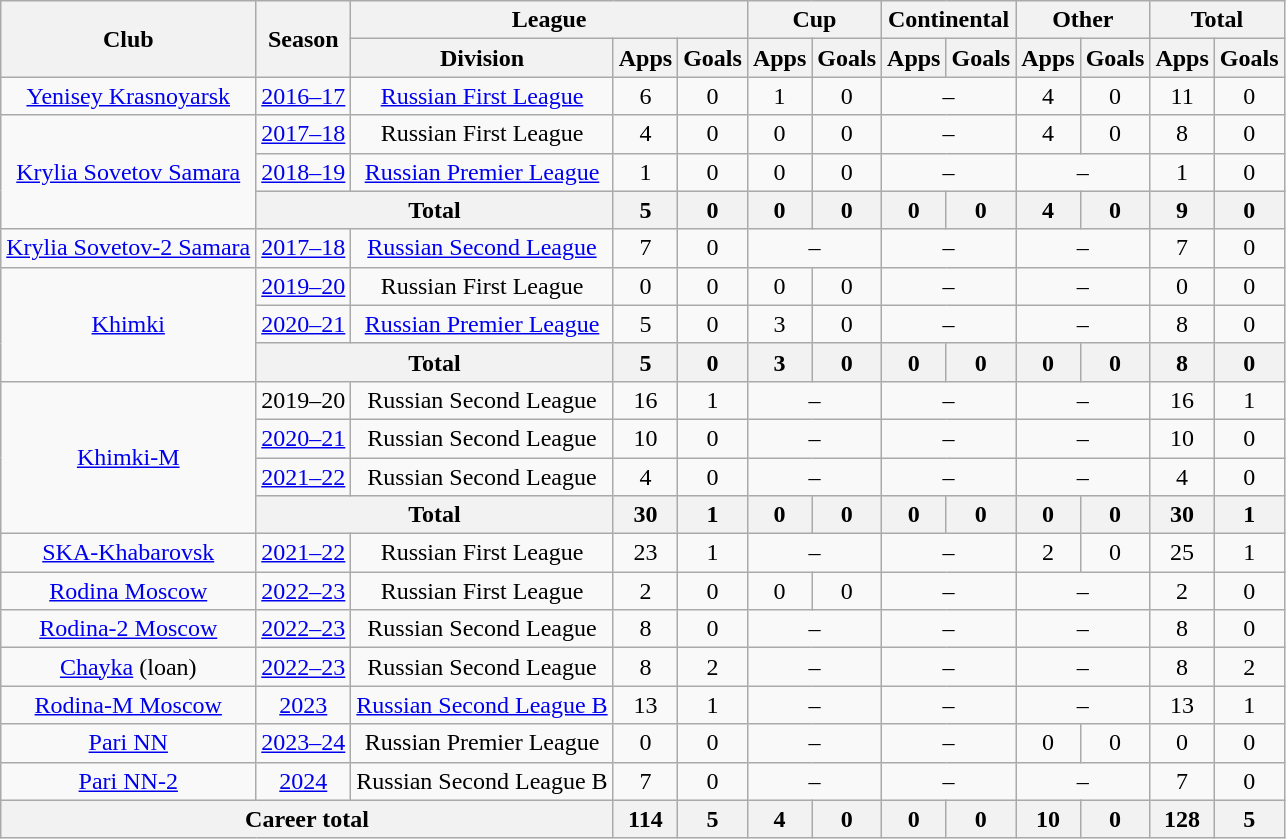<table class="wikitable" style="text-align: center;">
<tr>
<th rowspan=2>Club</th>
<th rowspan=2>Season</th>
<th colspan=3>League</th>
<th colspan=2>Cup</th>
<th colspan=2>Continental</th>
<th colspan=2>Other</th>
<th colspan=2>Total</th>
</tr>
<tr>
<th>Division</th>
<th>Apps</th>
<th>Goals</th>
<th>Apps</th>
<th>Goals</th>
<th>Apps</th>
<th>Goals</th>
<th>Apps</th>
<th>Goals</th>
<th>Apps</th>
<th>Goals</th>
</tr>
<tr>
<td><a href='#'>Yenisey Krasnoyarsk</a></td>
<td><a href='#'>2016–17</a></td>
<td><a href='#'>Russian First League</a></td>
<td>6</td>
<td>0</td>
<td>1</td>
<td>0</td>
<td colspan=2>–</td>
<td>4</td>
<td>0</td>
<td>11</td>
<td>0</td>
</tr>
<tr>
<td rowspan="3"><a href='#'>Krylia Sovetov Samara</a></td>
<td><a href='#'>2017–18</a></td>
<td>Russian First League</td>
<td>4</td>
<td>0</td>
<td>0</td>
<td>0</td>
<td colspan=2>–</td>
<td>4</td>
<td>0</td>
<td>8</td>
<td>0</td>
</tr>
<tr>
<td><a href='#'>2018–19</a></td>
<td><a href='#'>Russian Premier League</a></td>
<td>1</td>
<td>0</td>
<td>0</td>
<td>0</td>
<td colspan=2>–</td>
<td colspan=2>–</td>
<td>1</td>
<td>0</td>
</tr>
<tr>
<th colspan=2>Total</th>
<th>5</th>
<th>0</th>
<th>0</th>
<th>0</th>
<th>0</th>
<th>0</th>
<th>4</th>
<th>0</th>
<th>9</th>
<th>0</th>
</tr>
<tr>
<td><a href='#'>Krylia Sovetov-2 Samara</a></td>
<td><a href='#'>2017–18</a></td>
<td><a href='#'>Russian Second League</a></td>
<td>7</td>
<td>0</td>
<td colspan=2>–</td>
<td colspan=2>–</td>
<td colspan=2>–</td>
<td>7</td>
<td>0</td>
</tr>
<tr>
<td rowspan="3"><a href='#'>Khimki</a></td>
<td><a href='#'>2019–20</a></td>
<td>Russian First League</td>
<td>0</td>
<td>0</td>
<td>0</td>
<td>0</td>
<td colspan=2>–</td>
<td colspan=2>–</td>
<td>0</td>
<td>0</td>
</tr>
<tr>
<td><a href='#'>2020–21</a></td>
<td><a href='#'>Russian Premier League</a></td>
<td>5</td>
<td>0</td>
<td>3</td>
<td>0</td>
<td colspan=2>–</td>
<td colspan=2>–</td>
<td>8</td>
<td>0</td>
</tr>
<tr>
<th colspan=2>Total</th>
<th>5</th>
<th>0</th>
<th>3</th>
<th>0</th>
<th>0</th>
<th>0</th>
<th>0</th>
<th>0</th>
<th>8</th>
<th>0</th>
</tr>
<tr>
<td rowspan="4"><a href='#'>Khimki-M</a></td>
<td>2019–20</td>
<td>Russian Second League</td>
<td>16</td>
<td>1</td>
<td colspan=2>–</td>
<td colspan=2>–</td>
<td colspan=2>–</td>
<td>16</td>
<td>1</td>
</tr>
<tr>
<td><a href='#'>2020–21</a></td>
<td>Russian Second League</td>
<td>10</td>
<td>0</td>
<td colspan=2>–</td>
<td colspan=2>–</td>
<td colspan=2>–</td>
<td>10</td>
<td>0</td>
</tr>
<tr>
<td><a href='#'>2021–22</a></td>
<td>Russian Second League</td>
<td>4</td>
<td>0</td>
<td colspan=2>–</td>
<td colspan=2>–</td>
<td colspan=2>–</td>
<td>4</td>
<td>0</td>
</tr>
<tr>
<th colspan=2>Total</th>
<th>30</th>
<th>1</th>
<th>0</th>
<th>0</th>
<th>0</th>
<th>0</th>
<th>0</th>
<th>0</th>
<th>30</th>
<th>1</th>
</tr>
<tr>
<td><a href='#'>SKA-Khabarovsk</a></td>
<td><a href='#'>2021–22</a></td>
<td>Russian First League</td>
<td>23</td>
<td>1</td>
<td colspan=2>–</td>
<td colspan=2>–</td>
<td>2</td>
<td>0</td>
<td>25</td>
<td>1</td>
</tr>
<tr>
<td><a href='#'>Rodina Moscow</a></td>
<td><a href='#'>2022–23</a></td>
<td>Russian First League</td>
<td>2</td>
<td>0</td>
<td>0</td>
<td>0</td>
<td colspan=2>–</td>
<td colspan=2>–</td>
<td>2</td>
<td>0</td>
</tr>
<tr>
<td><a href='#'>Rodina-2 Moscow</a></td>
<td><a href='#'>2022–23</a></td>
<td>Russian Second League</td>
<td>8</td>
<td>0</td>
<td colspan=2>–</td>
<td colspan=2>–</td>
<td colspan=2>–</td>
<td>8</td>
<td>0</td>
</tr>
<tr>
<td><a href='#'>Chayka</a> (loan)</td>
<td><a href='#'>2022–23</a></td>
<td>Russian Second League</td>
<td>8</td>
<td>2</td>
<td colspan=2>–</td>
<td colspan=2>–</td>
<td colspan=2>–</td>
<td>8</td>
<td>2</td>
</tr>
<tr>
<td><a href='#'>Rodina-M Moscow</a></td>
<td><a href='#'>2023</a></td>
<td><a href='#'>Russian Second League B</a></td>
<td>13</td>
<td>1</td>
<td colspan=2>–</td>
<td colspan=2>–</td>
<td colspan=2>–</td>
<td>13</td>
<td>1</td>
</tr>
<tr>
<td><a href='#'>Pari NN</a></td>
<td><a href='#'>2023–24</a></td>
<td>Russian Premier League</td>
<td>0</td>
<td>0</td>
<td colspan=2>–</td>
<td colspan=2>–</td>
<td>0</td>
<td>0</td>
<td>0</td>
<td>0</td>
</tr>
<tr>
<td><a href='#'>Pari NN-2</a></td>
<td><a href='#'>2024</a></td>
<td>Russian Second League B</td>
<td>7</td>
<td>0</td>
<td colspan=2>–</td>
<td colspan=2>–</td>
<td colspan=2>–</td>
<td>7</td>
<td>0</td>
</tr>
<tr>
<th colspan=3>Career total</th>
<th>114</th>
<th>5</th>
<th>4</th>
<th>0</th>
<th>0</th>
<th>0</th>
<th>10</th>
<th>0</th>
<th>128</th>
<th>5</th>
</tr>
</table>
